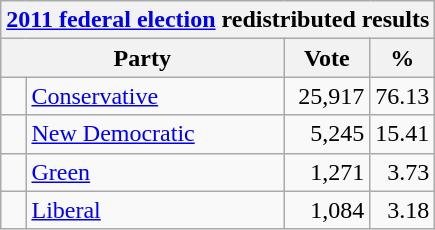<table class="wikitable">
<tr>
<th colspan="4"><a href='#'>2011 federal election</a> redistributed results</th>
</tr>
<tr>
<th bgcolor="#DDDDFF" width="130px" colspan="2">Party</th>
<th bgcolor="#DDDDFF" width="50px">Vote</th>
<th bgcolor="#DDDDFF" width="30px">%</th>
</tr>
<tr>
<td> </td>
<td><a href='#'>Conservative</a></td>
<td align=right>25,917</td>
<td align=right>76.13</td>
</tr>
<tr>
<td> </td>
<td><a href='#'>New Democratic</a></td>
<td align=right>5,245</td>
<td align=right>15.41</td>
</tr>
<tr>
<td> </td>
<td><a href='#'>Green</a></td>
<td align=right>1,271</td>
<td align=right>3.73</td>
</tr>
<tr>
<td> </td>
<td><a href='#'>Liberal</a></td>
<td align=right>1,084</td>
<td align=right>3.18</td>
</tr>
</table>
